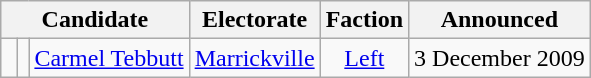<table class="wikitable" style="text-align:center">
<tr>
<th colspan=3>Candidate</th>
<th>Electorate</th>
<th>Faction</th>
<th>Announced</th>
</tr>
<tr>
<td width="3pt" > </td>
<td></td>
<td><a href='#'>Carmel Tebbutt</a></td>
<td><a href='#'>Marrickville</a></td>
<td><a href='#'>Left</a></td>
<td>3 December 2009</td>
</tr>
</table>
